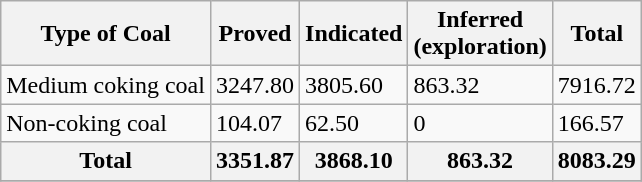<table class="wikitable">
<tr>
<th>Type of Coal</th>
<th>Proved</th>
<th>Indicated</th>
<th>Inferred<br>(exploration)</th>
<th>Total</th>
</tr>
<tr>
<td>Medium coking coal</td>
<td>3247.80</td>
<td>3805.60</td>
<td>863.32</td>
<td>7916.72</td>
</tr>
<tr>
<td>Non-coking coal</td>
<td>104.07</td>
<td>62.50</td>
<td>0</td>
<td>166.57</td>
</tr>
<tr>
<th>Total</th>
<th>3351.87</th>
<th>3868.10</th>
<th>863.32</th>
<th>8083.29</th>
</tr>
<tr>
</tr>
</table>
